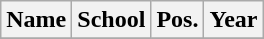<table class="wikitable">
<tr>
<th>Name</th>
<th>School</th>
<th>Pos.</th>
<th>Year</th>
</tr>
<tr>
</tr>
</table>
